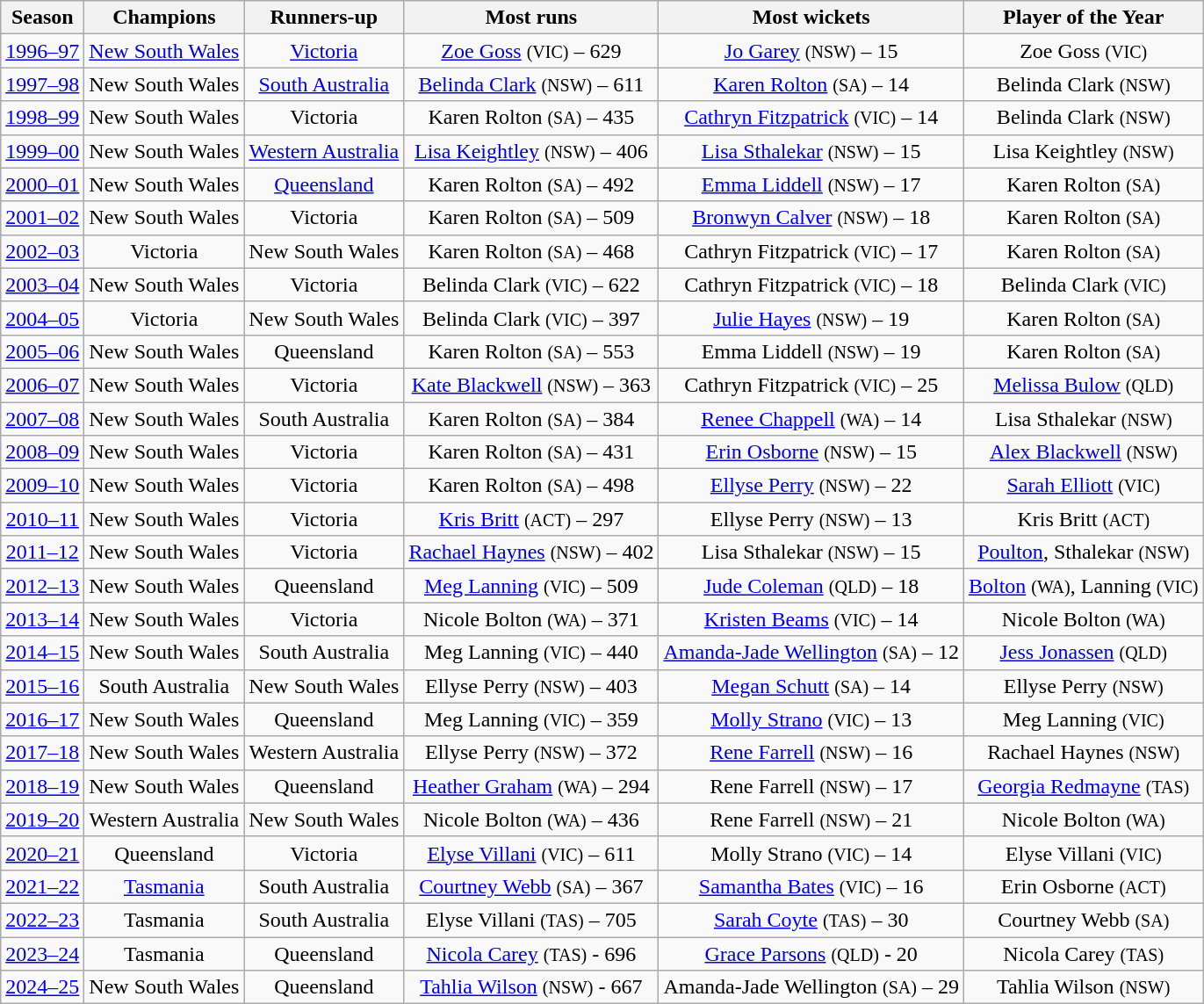<table class="wikitable">
<tr>
<th>Season</th>
<th>Champions</th>
<th>Runners-up</th>
<th>Most runs</th>
<th>Most wickets</th>
<th>Player of the Year</th>
</tr>
<tr align=center>
<td><a href='#'>1996–97</a></td>
<td><a href='#'>New South Wales</a></td>
<td><a href='#'>Victoria</a></td>
<td><a href='#'>Zoe Goss</a> <small>(VIC)</small> – 629</td>
<td><a href='#'>Jo Garey</a> <small>(NSW)</small> – 15</td>
<td>Zoe Goss <small>(VIC)</small></td>
</tr>
<tr align=center>
<td><a href='#'>1997–98</a></td>
<td>New South Wales</td>
<td><a href='#'>South Australia</a></td>
<td><a href='#'>Belinda Clark</a> <small>(NSW)</small> – 611</td>
<td><a href='#'>Karen Rolton</a> <small>(SA)</small> – 14</td>
<td>Belinda Clark <small>(NSW)</small></td>
</tr>
<tr align=center>
<td><a href='#'>1998–99</a></td>
<td>New South Wales</td>
<td>Victoria</td>
<td>Karen Rolton <small>(SA)</small> – 435</td>
<td><a href='#'>Cathryn Fitzpatrick</a> <small>(VIC)</small> – 14</td>
<td>Belinda Clark <small>(NSW)</small></td>
</tr>
<tr align=center>
<td><a href='#'>1999–00</a></td>
<td>New South Wales</td>
<td><a href='#'>Western Australia</a></td>
<td><a href='#'>Lisa Keightley</a> <small>(NSW)</small> – 406</td>
<td><a href='#'>Lisa Sthalekar</a> <small>(NSW)</small> – 15</td>
<td>Lisa Keightley <small>(NSW)</small></td>
</tr>
<tr align=center>
<td><a href='#'>2000–01</a></td>
<td>New South Wales</td>
<td><a href='#'>Queensland</a></td>
<td>Karen Rolton <small>(SA)</small> – 492</td>
<td><a href='#'>Emma Liddell</a> <small>(NSW)</small> – 17</td>
<td>Karen Rolton <small>(SA)</small></td>
</tr>
<tr align=center>
<td><a href='#'>2001–02</a></td>
<td>New South Wales</td>
<td>Victoria</td>
<td>Karen Rolton <small>(SA)</small> – 509</td>
<td><a href='#'>Bronwyn Calver</a> <small>(NSW)</small> – 18</td>
<td>Karen Rolton <small>(SA)</small></td>
</tr>
<tr align=center>
<td><a href='#'>2002–03</a></td>
<td>Victoria</td>
<td>New South Wales</td>
<td>Karen Rolton <small>(SA)</small> – 468</td>
<td>Cathryn Fitzpatrick <small>(VIC)</small> – 17</td>
<td>Karen Rolton <small>(SA)</small></td>
</tr>
<tr align=center>
<td><a href='#'>2003–04</a></td>
<td>New South Wales</td>
<td>Victoria</td>
<td>Belinda Clark <small>(VIC)</small> – 622</td>
<td>Cathryn Fitzpatrick <small>(VIC)</small> – 18</td>
<td>Belinda Clark <small>(VIC)</small></td>
</tr>
<tr align=center>
<td><a href='#'>2004–05</a></td>
<td>Victoria</td>
<td>New South Wales</td>
<td>Belinda Clark <small>(VIC)</small> – 397</td>
<td><a href='#'>Julie Hayes</a> <small>(NSW)</small> – 19</td>
<td>Karen Rolton <small>(SA)</small></td>
</tr>
<tr align=center>
<td><a href='#'>2005–06</a></td>
<td>New South Wales</td>
<td>Queensland</td>
<td>Karen Rolton <small>(SA)</small> – 553</td>
<td>Emma Liddell <small>(NSW)</small> – 19</td>
<td>Karen Rolton <small>(SA)</small></td>
</tr>
<tr align=center>
<td><a href='#'>2006–07</a></td>
<td>New South Wales</td>
<td>Victoria</td>
<td><a href='#'>Kate Blackwell</a> <small>(NSW)</small> – 363</td>
<td>Cathryn Fitzpatrick <small>(VIC)</small> – 25</td>
<td><a href='#'>Melissa Bulow</a> <small>(QLD)</small></td>
</tr>
<tr align=center>
<td><a href='#'>2007–08</a></td>
<td>New South Wales</td>
<td>South Australia</td>
<td>Karen Rolton <small>(SA)</small> – 384</td>
<td><a href='#'>Renee Chappell</a> <small>(WA)</small> – 14</td>
<td>Lisa Sthalekar <small>(NSW)</small></td>
</tr>
<tr align=center>
<td><a href='#'>2008–09</a></td>
<td>New South Wales</td>
<td>Victoria</td>
<td>Karen Rolton <small>(SA)</small> – 431</td>
<td><a href='#'>Erin Osborne</a> <small>(NSW)</small> – 15</td>
<td><a href='#'>Alex Blackwell</a> <small>(NSW)</small></td>
</tr>
<tr align=center>
<td><a href='#'>2009–10</a></td>
<td>New South Wales</td>
<td>Victoria</td>
<td>Karen Rolton <small>(SA)</small> – 498</td>
<td><a href='#'>Ellyse Perry</a> <small>(NSW)</small> – 22</td>
<td><a href='#'>Sarah Elliott</a> <small>(VIC)</small></td>
</tr>
<tr align=center>
<td><a href='#'>2010–11</a></td>
<td>New South Wales</td>
<td>Victoria</td>
<td><a href='#'>Kris Britt</a> <small>(ACT)</small> – 297</td>
<td>Ellyse Perry <small>(NSW)</small> – 13</td>
<td>Kris Britt <small>(ACT)</small></td>
</tr>
<tr align=center>
<td><a href='#'>2011–12</a></td>
<td>New South Wales</td>
<td>Victoria</td>
<td><a href='#'>Rachael Haynes</a> <small>(NSW)</small> – 402</td>
<td>Lisa Sthalekar <small>(NSW)</small> – 15</td>
<td><a href='#'>Poulton</a>, Sthalekar <small>(NSW)</small></td>
</tr>
<tr align=center>
<td><a href='#'>2012–13</a></td>
<td>New South Wales</td>
<td>Queensland</td>
<td><a href='#'>Meg Lanning</a> <small>(VIC)</small> – 509</td>
<td><a href='#'>Jude Coleman</a> <small>(QLD)</small> – 18</td>
<td><a href='#'>Bolton</a> <small>(WA)</small>, Lanning <small>(VIC)</small></td>
</tr>
<tr align=center>
<td><a href='#'>2013–14</a></td>
<td>New South Wales</td>
<td>Victoria</td>
<td>Nicole Bolton <small>(WA)</small> – 371</td>
<td><a href='#'>Kristen Beams</a> <small>(VIC)</small> – 14</td>
<td>Nicole Bolton <small>(WA)</small></td>
</tr>
<tr align=center>
<td><a href='#'>2014–15</a></td>
<td>New South Wales</td>
<td>South Australia</td>
<td>Meg Lanning <small>(VIC)</small> – 440</td>
<td><a href='#'>Amanda-Jade Wellington</a> <small>(SA)</small> – 12</td>
<td><a href='#'>Jess Jonassen</a> <small>(QLD)</small></td>
</tr>
<tr align=center>
<td><a href='#'>2015–16</a></td>
<td>South Australia</td>
<td>New South Wales</td>
<td>Ellyse Perry <small>(NSW)</small> – 403</td>
<td><a href='#'>Megan Schutt</a> <small>(SA)</small> – 14</td>
<td>Ellyse Perry <small>(NSW)</small></td>
</tr>
<tr align=center>
<td><a href='#'>2016–17</a></td>
<td>New South Wales</td>
<td>Queensland</td>
<td>Meg Lanning <small>(VIC)</small> – 359</td>
<td><a href='#'>Molly Strano</a> <small>(VIC)</small> – 13</td>
<td>Meg Lanning <small>(VIC)</small></td>
</tr>
<tr align=center>
<td><a href='#'>2017–18</a></td>
<td>New South Wales</td>
<td>Western Australia</td>
<td>Ellyse Perry <small>(NSW)</small> – 372</td>
<td><a href='#'>Rene Farrell</a> <small>(NSW)</small> – 16</td>
<td>Rachael Haynes <small>(NSW)</small></td>
</tr>
<tr align=center>
<td><a href='#'>2018–19</a></td>
<td>New South Wales</td>
<td>Queensland</td>
<td><a href='#'>Heather Graham</a> <small>(WA)</small> – 294</td>
<td>Rene Farrell <small>(NSW)</small> – 17</td>
<td><a href='#'>Georgia Redmayne</a> <small>(TAS)</small></td>
</tr>
<tr align=center>
<td><a href='#'>2019–20</a></td>
<td>Western Australia</td>
<td>New South Wales</td>
<td>Nicole Bolton <small>(WA)</small> – 436</td>
<td>Rene Farrell <small>(NSW)</small> – 21</td>
<td>Nicole Bolton <small>(WA)</small></td>
</tr>
<tr align=center>
<td><a href='#'>2020–21</a></td>
<td>Queensland</td>
<td>Victoria</td>
<td><a href='#'>Elyse Villani</a> <small>(VIC)</small> – 611</td>
<td>Molly Strano <small>(VIC)</small> – 14</td>
<td>Elyse Villani <small>(VIC)</small></td>
</tr>
<tr align=center>
<td><a href='#'>2021–22</a></td>
<td><a href='#'>Tasmania</a></td>
<td>South Australia</td>
<td><a href='#'>Courtney Webb</a> <small>(SA)</small> – 367</td>
<td><a href='#'>Samantha Bates</a> <small>(VIC)</small> – 16</td>
<td>Erin Osborne <small>(ACT)</small></td>
</tr>
<tr align=center>
<td><a href='#'>2022–23</a></td>
<td>Tasmania</td>
<td>South Australia</td>
<td>Elyse Villani <small>(TAS)</small> – 705</td>
<td><a href='#'>Sarah Coyte</a> <small>(TAS)</small> – 30</td>
<td>Courtney Webb <small>(SA)</small></td>
</tr>
<tr align=center>
<td><a href='#'>2023–24</a></td>
<td>Tasmania</td>
<td>Queensland</td>
<td><a href='#'>Nicola Carey</a> <small>(TAS)</small> - 696</td>
<td><a href='#'>Grace Parsons</a> <small>(QLD)</small> - 20</td>
<td>Nicola Carey <small>(TAS)</small></td>
</tr>
<tr align=center>
<td><a href='#'>2024–25</a></td>
<td>New South Wales</td>
<td>Queensland</td>
<td><a href='#'>Tahlia Wilson</a> <small>(NSW)</small> - 667</td>
<td>Amanda-Jade Wellington <small>(SA)</small> – 29</td>
<td>Tahlia Wilson <small>(NSW)</small></td>
</tr>
</table>
